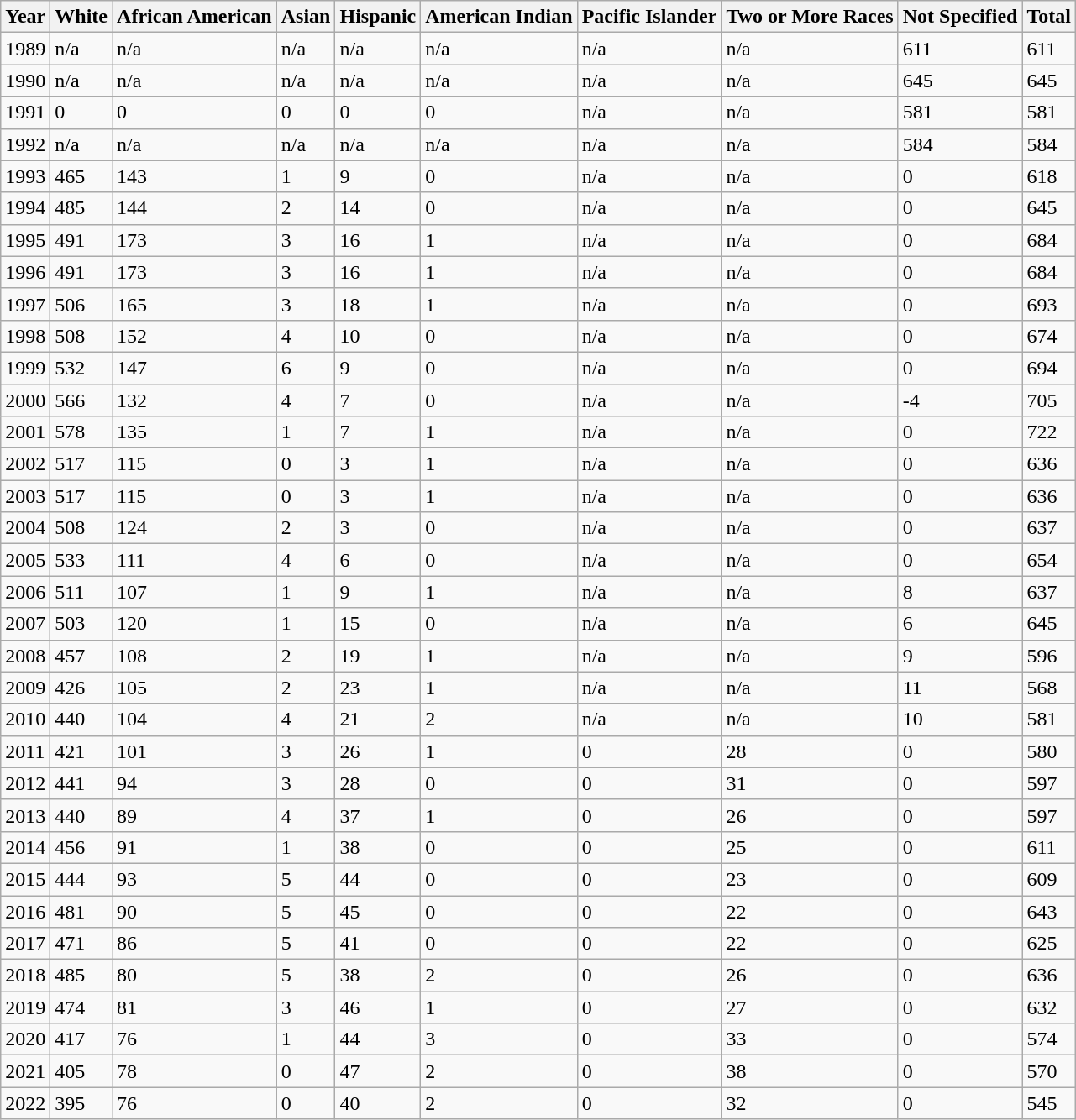<table class="wikitable sortable mw-collapsible mw-collapsed">
<tr>
<th>Year</th>
<th>White</th>
<th>African American</th>
<th>Asian</th>
<th>Hispanic</th>
<th>American Indian</th>
<th>Pacific Islander</th>
<th>Two or More Races</th>
<th>Not Specified</th>
<th>Total</th>
</tr>
<tr>
<td>1989</td>
<td>n/a</td>
<td>n/a</td>
<td>n/a</td>
<td>n/a</td>
<td>n/a</td>
<td>n/a</td>
<td>n/a</td>
<td>611</td>
<td>611</td>
</tr>
<tr>
<td>1990</td>
<td>n/a</td>
<td>n/a</td>
<td>n/a</td>
<td>n/a</td>
<td>n/a</td>
<td>n/a</td>
<td>n/a</td>
<td>645</td>
<td>645</td>
</tr>
<tr>
<td>1991</td>
<td>0</td>
<td>0</td>
<td>0</td>
<td>0</td>
<td>0</td>
<td>n/a</td>
<td>n/a</td>
<td>581</td>
<td>581</td>
</tr>
<tr>
<td>1992</td>
<td>n/a</td>
<td>n/a</td>
<td>n/a</td>
<td>n/a</td>
<td>n/a</td>
<td>n/a</td>
<td>n/a</td>
<td>584</td>
<td>584</td>
</tr>
<tr>
<td>1993</td>
<td>465</td>
<td>143</td>
<td>1</td>
<td>9</td>
<td>0</td>
<td>n/a</td>
<td>n/a</td>
<td>0</td>
<td>618</td>
</tr>
<tr>
<td>1994</td>
<td>485</td>
<td>144</td>
<td>2</td>
<td>14</td>
<td>0</td>
<td>n/a</td>
<td>n/a</td>
<td>0</td>
<td>645</td>
</tr>
<tr>
<td>1995</td>
<td>491</td>
<td>173</td>
<td>3</td>
<td>16</td>
<td>1</td>
<td>n/a</td>
<td>n/a</td>
<td>0</td>
<td>684</td>
</tr>
<tr>
<td>1996</td>
<td>491</td>
<td>173</td>
<td>3</td>
<td>16</td>
<td>1</td>
<td>n/a</td>
<td>n/a</td>
<td>0</td>
<td>684</td>
</tr>
<tr>
<td>1997</td>
<td>506</td>
<td>165</td>
<td>3</td>
<td>18</td>
<td>1</td>
<td>n/a</td>
<td>n/a</td>
<td>0</td>
<td>693</td>
</tr>
<tr>
<td>1998</td>
<td>508</td>
<td>152</td>
<td>4</td>
<td>10</td>
<td>0</td>
<td>n/a</td>
<td>n/a</td>
<td>0</td>
<td>674</td>
</tr>
<tr>
<td>1999</td>
<td>532</td>
<td>147</td>
<td>6</td>
<td>9</td>
<td>0</td>
<td>n/a</td>
<td>n/a</td>
<td>0</td>
<td>694</td>
</tr>
<tr>
<td>2000</td>
<td>566</td>
<td>132</td>
<td>4</td>
<td>7</td>
<td>0</td>
<td>n/a</td>
<td>n/a</td>
<td>-4</td>
<td>705</td>
</tr>
<tr>
<td>2001</td>
<td>578</td>
<td>135</td>
<td>1</td>
<td>7</td>
<td>1</td>
<td>n/a</td>
<td>n/a</td>
<td>0</td>
<td>722</td>
</tr>
<tr>
<td>2002</td>
<td>517</td>
<td>115</td>
<td>0</td>
<td>3</td>
<td>1</td>
<td>n/a</td>
<td>n/a</td>
<td>0</td>
<td>636</td>
</tr>
<tr>
<td>2003</td>
<td>517</td>
<td>115</td>
<td>0</td>
<td>3</td>
<td>1</td>
<td>n/a</td>
<td>n/a</td>
<td>0</td>
<td>636</td>
</tr>
<tr>
<td>2004</td>
<td>508</td>
<td>124</td>
<td>2</td>
<td>3</td>
<td>0</td>
<td>n/a</td>
<td>n/a</td>
<td>0</td>
<td>637</td>
</tr>
<tr>
<td>2005</td>
<td>533</td>
<td>111</td>
<td>4</td>
<td>6</td>
<td>0</td>
<td>n/a</td>
<td>n/a</td>
<td>0</td>
<td>654</td>
</tr>
<tr>
<td>2006</td>
<td>511</td>
<td>107</td>
<td>1</td>
<td>9</td>
<td>1</td>
<td>n/a</td>
<td>n/a</td>
<td>8</td>
<td>637</td>
</tr>
<tr>
<td>2007</td>
<td>503</td>
<td>120</td>
<td>1</td>
<td>15</td>
<td>0</td>
<td>n/a</td>
<td>n/a</td>
<td>6</td>
<td>645</td>
</tr>
<tr>
<td>2008</td>
<td>457</td>
<td>108</td>
<td>2</td>
<td>19</td>
<td>1</td>
<td>n/a</td>
<td>n/a</td>
<td>9</td>
<td>596</td>
</tr>
<tr>
<td>2009</td>
<td>426</td>
<td>105</td>
<td>2</td>
<td>23</td>
<td>1</td>
<td>n/a</td>
<td>n/a</td>
<td>11</td>
<td>568</td>
</tr>
<tr>
<td>2010</td>
<td>440</td>
<td>104</td>
<td>4</td>
<td>21</td>
<td>2</td>
<td>n/a</td>
<td>n/a</td>
<td>10</td>
<td>581</td>
</tr>
<tr>
<td>2011</td>
<td>421</td>
<td>101</td>
<td>3</td>
<td>26</td>
<td>1</td>
<td>0</td>
<td>28</td>
<td>0</td>
<td>580</td>
</tr>
<tr>
<td>2012</td>
<td>441</td>
<td>94</td>
<td>3</td>
<td>28</td>
<td>0</td>
<td>0</td>
<td>31</td>
<td>0</td>
<td>597</td>
</tr>
<tr>
<td>2013</td>
<td>440</td>
<td>89</td>
<td>4</td>
<td>37</td>
<td>1</td>
<td>0</td>
<td>26</td>
<td>0</td>
<td>597</td>
</tr>
<tr>
<td>2014</td>
<td>456</td>
<td>91</td>
<td>1</td>
<td>38</td>
<td>0</td>
<td>0</td>
<td>25</td>
<td>0</td>
<td>611</td>
</tr>
<tr>
<td>2015</td>
<td>444</td>
<td>93</td>
<td>5</td>
<td>44</td>
<td>0</td>
<td>0</td>
<td>23</td>
<td>0</td>
<td>609</td>
</tr>
<tr>
<td>2016</td>
<td>481</td>
<td>90</td>
<td>5</td>
<td>45</td>
<td>0</td>
<td>0</td>
<td>22</td>
<td>0</td>
<td>643</td>
</tr>
<tr>
<td>2017</td>
<td>471</td>
<td>86</td>
<td>5</td>
<td>41</td>
<td>0</td>
<td>0</td>
<td>22</td>
<td>0</td>
<td>625</td>
</tr>
<tr>
<td>2018</td>
<td>485</td>
<td>80</td>
<td>5</td>
<td>38</td>
<td>2</td>
<td>0</td>
<td>26</td>
<td>0</td>
<td>636</td>
</tr>
<tr>
<td>2019</td>
<td>474</td>
<td>81</td>
<td>3</td>
<td>46</td>
<td>1</td>
<td>0</td>
<td>27</td>
<td>0</td>
<td>632</td>
</tr>
<tr>
<td>2020</td>
<td>417</td>
<td>76</td>
<td>1</td>
<td>44</td>
<td>3</td>
<td>0</td>
<td>33</td>
<td>0</td>
<td>574</td>
</tr>
<tr>
<td>2021</td>
<td>405</td>
<td>78</td>
<td>0</td>
<td>47</td>
<td>2</td>
<td>0</td>
<td>38</td>
<td>0</td>
<td>570</td>
</tr>
<tr>
<td>2022</td>
<td>395</td>
<td>76</td>
<td>0</td>
<td>40</td>
<td>2</td>
<td>0</td>
<td>32</td>
<td>0</td>
<td>545</td>
</tr>
</table>
